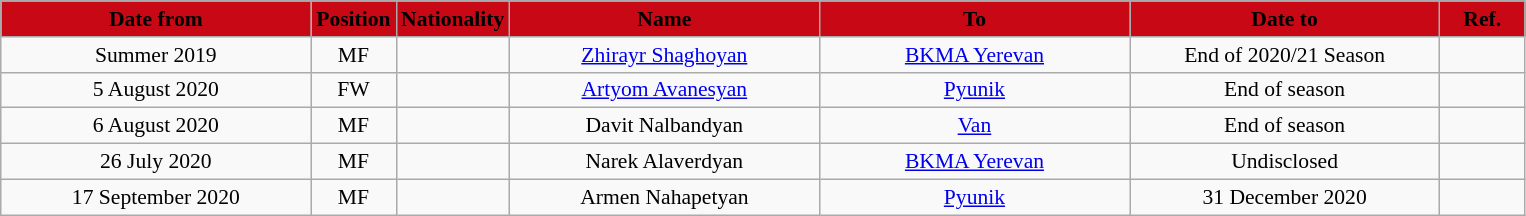<table class="wikitable"  style="text-align:center; font-size:90%; ">
<tr>
<th style="background:#C80815; color:black; width:200px;">Date from</th>
<th style="background:#C80815; color:black; width:50px;">Position</th>
<th style="background:#C80815; color:black; width:50px;">Nationality</th>
<th style="background:#C80815; color:black; width:200px;">Name</th>
<th style="background:#C80815; color:black; width:200px;">To</th>
<th style="background:#C80815; color:black; width:200px;">Date to</th>
<th style="background:#C80815; color:black; width:50px;">Ref.</th>
</tr>
<tr>
<td>Summer 2019</td>
<td>MF</td>
<td></td>
<td><a href='#'>Zhirayr Shaghoyan</a></td>
<td><a href='#'>BKMA Yerevan</a></td>
<td>End of 2020/21 Season</td>
<td></td>
</tr>
<tr>
<td>5 August 2020</td>
<td>FW</td>
<td></td>
<td><a href='#'>Artyom Avanesyan</a></td>
<td><a href='#'>Pyunik</a></td>
<td>End of season</td>
<td></td>
</tr>
<tr>
<td>6 August 2020</td>
<td>MF</td>
<td></td>
<td>Davit Nalbandyan</td>
<td><a href='#'>Van</a></td>
<td>End of season</td>
<td></td>
</tr>
<tr>
<td>26 July 2020</td>
<td>MF</td>
<td></td>
<td>Narek Alaverdyan</td>
<td><a href='#'>BKMA Yerevan</a></td>
<td>Undisclosed</td>
<td></td>
</tr>
<tr>
<td>17 September 2020</td>
<td>MF</td>
<td></td>
<td>Armen Nahapetyan</td>
<td><a href='#'>Pyunik</a></td>
<td>31 December 2020</td>
<td></td>
</tr>
</table>
